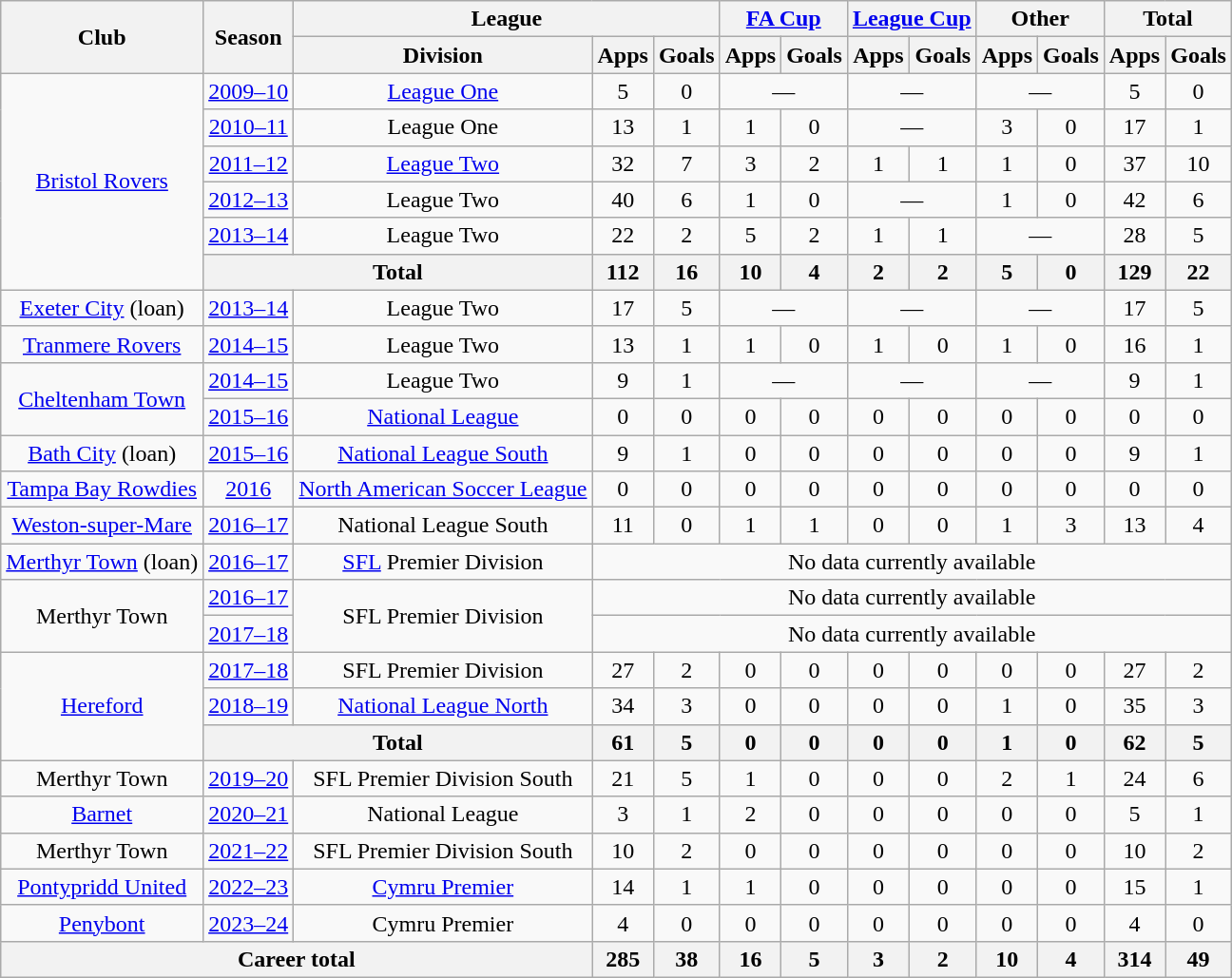<table class="wikitable" style="text-align: center;">
<tr>
<th rowspan="2">Club</th>
<th rowspan="2">Season</th>
<th colspan="3">League</th>
<th colspan="2"><a href='#'>FA Cup</a></th>
<th colspan="2"><a href='#'>League Cup</a></th>
<th colspan="2">Other</th>
<th colspan="2">Total</th>
</tr>
<tr>
<th>Division</th>
<th>Apps</th>
<th>Goals</th>
<th>Apps</th>
<th>Goals</th>
<th>Apps</th>
<th>Goals</th>
<th>Apps</th>
<th>Goals</th>
<th>Apps</th>
<th>Goals</th>
</tr>
<tr>
<td rowspan="6"><a href='#'>Bristol Rovers</a></td>
<td><a href='#'>2009–10</a></td>
<td><a href='#'>League One</a></td>
<td>5</td>
<td>0</td>
<td colspan="2">—</td>
<td colspan="2">—</td>
<td colspan="2">—</td>
<td>5</td>
<td>0</td>
</tr>
<tr>
<td><a href='#'>2010–11</a></td>
<td>League One</td>
<td>13</td>
<td>1</td>
<td>1</td>
<td>0</td>
<td colspan="2">—</td>
<td>3</td>
<td>0</td>
<td>17</td>
<td>1</td>
</tr>
<tr>
<td><a href='#'>2011–12</a></td>
<td><a href='#'>League Two</a></td>
<td>32</td>
<td>7</td>
<td>3</td>
<td>2</td>
<td>1</td>
<td>1</td>
<td>1</td>
<td>0</td>
<td>37</td>
<td>10</td>
</tr>
<tr>
<td><a href='#'>2012–13</a></td>
<td>League Two</td>
<td>40</td>
<td>6</td>
<td>1</td>
<td>0</td>
<td colspan="2">—</td>
<td>1</td>
<td>0</td>
<td>42</td>
<td>6</td>
</tr>
<tr>
<td><a href='#'>2013–14</a></td>
<td>League Two</td>
<td>22</td>
<td>2</td>
<td>5</td>
<td>2</td>
<td>1</td>
<td>1</td>
<td colspan="2">—</td>
<td>28</td>
<td>5</td>
</tr>
<tr>
<th colspan="2">Total</th>
<th>112</th>
<th>16</th>
<th>10</th>
<th>4</th>
<th>2</th>
<th>2</th>
<th>5</th>
<th>0</th>
<th>129</th>
<th>22</th>
</tr>
<tr>
<td><a href='#'>Exeter City</a> (loan)</td>
<td><a href='#'>2013–14</a></td>
<td>League Two</td>
<td>17</td>
<td>5</td>
<td colspan="2">—</td>
<td colspan="2">—</td>
<td colspan="2">—</td>
<td>17</td>
<td>5</td>
</tr>
<tr>
<td><a href='#'>Tranmere Rovers</a></td>
<td><a href='#'>2014–15</a></td>
<td>League Two</td>
<td>13</td>
<td>1</td>
<td>1</td>
<td>0</td>
<td>1</td>
<td>0</td>
<td>1</td>
<td>0</td>
<td>16</td>
<td>1</td>
</tr>
<tr>
<td rowspan="2"><a href='#'>Cheltenham Town</a></td>
<td><a href='#'>2014–15</a></td>
<td>League Two</td>
<td>9</td>
<td>1</td>
<td colspan="2">—</td>
<td colspan="2">—</td>
<td colspan="2">—</td>
<td>9</td>
<td>1</td>
</tr>
<tr>
<td><a href='#'>2015–16</a></td>
<td><a href='#'>National League</a></td>
<td>0</td>
<td>0</td>
<td>0</td>
<td>0</td>
<td>0</td>
<td>0</td>
<td>0</td>
<td>0</td>
<td>0</td>
<td>0</td>
</tr>
<tr>
<td rowspan="1"><a href='#'>Bath City</a> (loan)</td>
<td><a href='#'>2015–16</a></td>
<td><a href='#'>National League South</a></td>
<td>9</td>
<td>1</td>
<td>0</td>
<td>0</td>
<td>0</td>
<td>0</td>
<td>0</td>
<td>0</td>
<td>9</td>
<td>1</td>
</tr>
<tr>
<td rowspan="1"><a href='#'>Tampa Bay Rowdies</a></td>
<td><a href='#'>2016</a></td>
<td><a href='#'>North American Soccer League</a></td>
<td>0</td>
<td>0</td>
<td>0</td>
<td>0</td>
<td>0</td>
<td>0</td>
<td>0</td>
<td>0</td>
<td>0</td>
<td>0</td>
</tr>
<tr>
<td rowspan="1"><a href='#'>Weston-super-Mare</a></td>
<td><a href='#'>2016–17</a></td>
<td>National League South</td>
<td>11</td>
<td>0</td>
<td>1</td>
<td>1</td>
<td>0</td>
<td>0</td>
<td>1</td>
<td>3</td>
<td>13</td>
<td>4</td>
</tr>
<tr>
<td rowspan="1"><a href='#'>Merthyr Town</a> (loan)</td>
<td><a href='#'>2016–17</a></td>
<td><a href='#'>SFL</a> Premier Division</td>
<td colspan="10">No data currently available</td>
</tr>
<tr>
<td rowspan="2">Merthyr Town</td>
<td><a href='#'>2016–17</a></td>
<td rowspan="2">SFL Premier Division</td>
<td colspan="10">No data currently available</td>
</tr>
<tr>
<td><a href='#'>2017–18</a></td>
<td colspan="10">No data currently available</td>
</tr>
<tr>
<td rowspan="3"><a href='#'>Hereford</a></td>
<td><a href='#'>2017–18</a></td>
<td>SFL Premier Division</td>
<td>27</td>
<td>2</td>
<td>0</td>
<td>0</td>
<td>0</td>
<td>0</td>
<td>0</td>
<td>0</td>
<td>27</td>
<td>2</td>
</tr>
<tr>
<td><a href='#'>2018–19</a></td>
<td><a href='#'>National League North</a></td>
<td>34</td>
<td>3</td>
<td>0</td>
<td>0</td>
<td>0</td>
<td>0</td>
<td>1</td>
<td>0</td>
<td>35</td>
<td>3</td>
</tr>
<tr>
<th colspan="2">Total</th>
<th>61</th>
<th>5</th>
<th>0</th>
<th>0</th>
<th>0</th>
<th>0</th>
<th>1</th>
<th>0</th>
<th>62</th>
<th>5</th>
</tr>
<tr>
<td rowspan="1">Merthyr Town</td>
<td><a href='#'>2019–20</a></td>
<td>SFL Premier Division South</td>
<td>21</td>
<td>5</td>
<td>1</td>
<td>0</td>
<td>0</td>
<td>0</td>
<td>2</td>
<td>1</td>
<td>24</td>
<td>6</td>
</tr>
<tr>
<td rowspan="1"><a href='#'>Barnet</a></td>
<td><a href='#'>2020–21</a></td>
<td>National League</td>
<td>3</td>
<td>1</td>
<td>2</td>
<td>0</td>
<td>0</td>
<td>0</td>
<td>0</td>
<td>0</td>
<td>5</td>
<td>1</td>
</tr>
<tr>
<td rowspan="1">Merthyr Town</td>
<td><a href='#'>2021–22</a></td>
<td>SFL Premier Division South</td>
<td>10</td>
<td>2</td>
<td>0</td>
<td>0</td>
<td>0</td>
<td>0</td>
<td>0</td>
<td>0</td>
<td>10</td>
<td>2</td>
</tr>
<tr>
<td rowspan="1"><a href='#'>Pontypridd United</a></td>
<td><a href='#'>2022–23</a></td>
<td><a href='#'>Cymru Premier</a></td>
<td>14</td>
<td>1</td>
<td>1</td>
<td>0</td>
<td>0</td>
<td>0</td>
<td>0</td>
<td>0</td>
<td>15</td>
<td>1</td>
</tr>
<tr>
<td><a href='#'>Penybont</a></td>
<td><a href='#'>2023–24</a></td>
<td>Cymru Premier</td>
<td>4</td>
<td>0</td>
<td>0</td>
<td>0</td>
<td>0</td>
<td>0</td>
<td>0</td>
<td>0</td>
<td>4</td>
<td>0</td>
</tr>
<tr>
<th colspan="3">Career total</th>
<th>285</th>
<th>38</th>
<th>16</th>
<th>5</th>
<th>3</th>
<th>2</th>
<th>10</th>
<th>4</th>
<th>314</th>
<th>49</th>
</tr>
</table>
